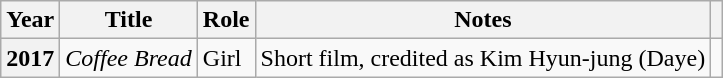<table class="wikitable plainrowheaders">
<tr>
<th scope="col">Year</th>
<th scope="col">Title</th>
<th scope="col">Role</th>
<th scope="col">Notes</th>
<th scope="col" class="unsortable"></th>
</tr>
<tr>
<th scope="row">2017</th>
<td><em>Coffee Bread</em></td>
<td>Girl</td>
<td>Short film, credited as Kim Hyun-jung (Daye)</td>
<td style="text-align:center"></td>
</tr>
</table>
